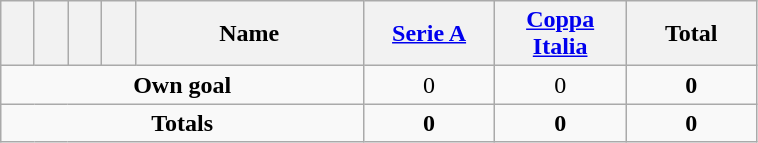<table class="wikitable" style="text-align:center">
<tr>
<th width=15></th>
<th width=15></th>
<th width=15></th>
<th width=15></th>
<th width=145>Name</th>
<th width=80><a href='#'>Serie A</a></th>
<th width=80><a href='#'>Coppa Italia</a></th>
<th width=80>Total</th>
</tr>
<tr>
<td colspan=5><strong>Own goal</strong></td>
<td>0</td>
<td>0</td>
<td><strong>0</strong></td>
</tr>
<tr>
<td colspan=5><strong>Totals</strong></td>
<td><strong>0</strong></td>
<td><strong>0</strong></td>
<td><strong>0</strong></td>
</tr>
</table>
